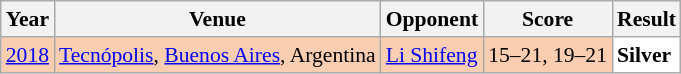<table class="sortable wikitable" style="font-size: 90%;">
<tr>
<th>Year</th>
<th>Venue</th>
<th>Opponent</th>
<th>Score</th>
<th>Result</th>
</tr>
<tr style="background:#FBCEB1">
<td align="center"><a href='#'>2018</a></td>
<td align="left"><a href='#'>Tecnópolis</a>, <a href='#'>Buenos Aires</a>, Argentina</td>
<td align="left"> <a href='#'>Li Shifeng</a></td>
<td align="left">15–21, 19–21</td>
<td style="text-align:left; background:white"> <strong>Silver</strong></td>
</tr>
</table>
